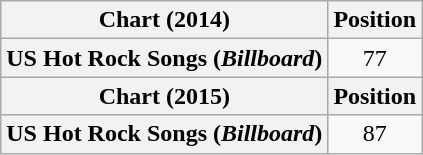<table class="wikitable plainrowheaders">
<tr>
<th>Chart (2014)</th>
<th>Position</th>
</tr>
<tr>
<th scope="row">US Hot Rock Songs (<em>Billboard</em>)</th>
<td style="text-align:center;">77</td>
</tr>
<tr>
<th>Chart (2015)</th>
<th>Position</th>
</tr>
<tr>
<th scope="row">US Hot Rock Songs (<em>Billboard</em>)</th>
<td style="text-align:center;">87</td>
</tr>
</table>
